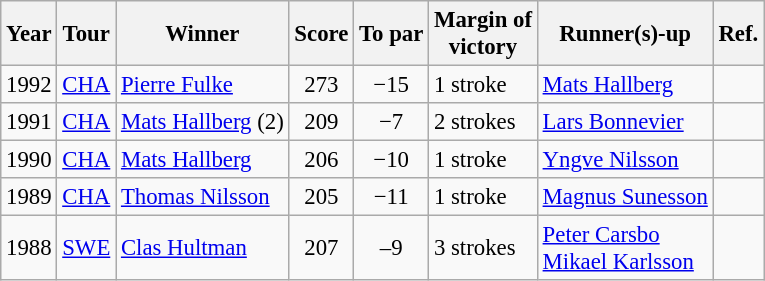<table class=wikitable style="font-size:95%">
<tr>
<th>Year</th>
<th>Tour</th>
<th>Winner</th>
<th>Score</th>
<th>To par</th>
<th>Margin of<br>victory</th>
<th>Runner(s)-up</th>
<th>Ref.</th>
</tr>
<tr>
<td>1992</td>
<td><a href='#'>CHA</a></td>
<td> <a href='#'>Pierre Fulke</a></td>
<td align=center>273</td>
<td align=center>−15</td>
<td>1 stroke</td>
<td> <a href='#'>Mats Hallberg</a></td>
<td></td>
</tr>
<tr>
<td>1991</td>
<td><a href='#'>CHA</a></td>
<td> <a href='#'>Mats Hallberg</a> (2)</td>
<td align=center>209</td>
<td align=center>−7</td>
<td>2 strokes</td>
<td> <a href='#'>Lars Bonnevier</a></td>
<td></td>
</tr>
<tr>
<td>1990</td>
<td><a href='#'>CHA</a></td>
<td> <a href='#'>Mats Hallberg</a></td>
<td align=center>206</td>
<td align=center>−10</td>
<td>1 stroke</td>
<td> <a href='#'>Yngve Nilsson</a></td>
<td></td>
</tr>
<tr>
<td>1989</td>
<td><a href='#'>CHA</a></td>
<td> <a href='#'>Thomas Nilsson</a></td>
<td align=center>205</td>
<td align=center>−11</td>
<td>1 stroke</td>
<td> <a href='#'>Magnus Sunesson</a></td>
<td></td>
</tr>
<tr>
<td>1988</td>
<td><a href='#'>SWE</a></td>
<td> <a href='#'>Clas Hultman</a></td>
<td align=center>207</td>
<td align=center>–9</td>
<td>3 strokes</td>
<td> <a href='#'>Peter Carsbo</a><br> <a href='#'>Mikael Karlsson</a></td>
<td></td>
</tr>
</table>
